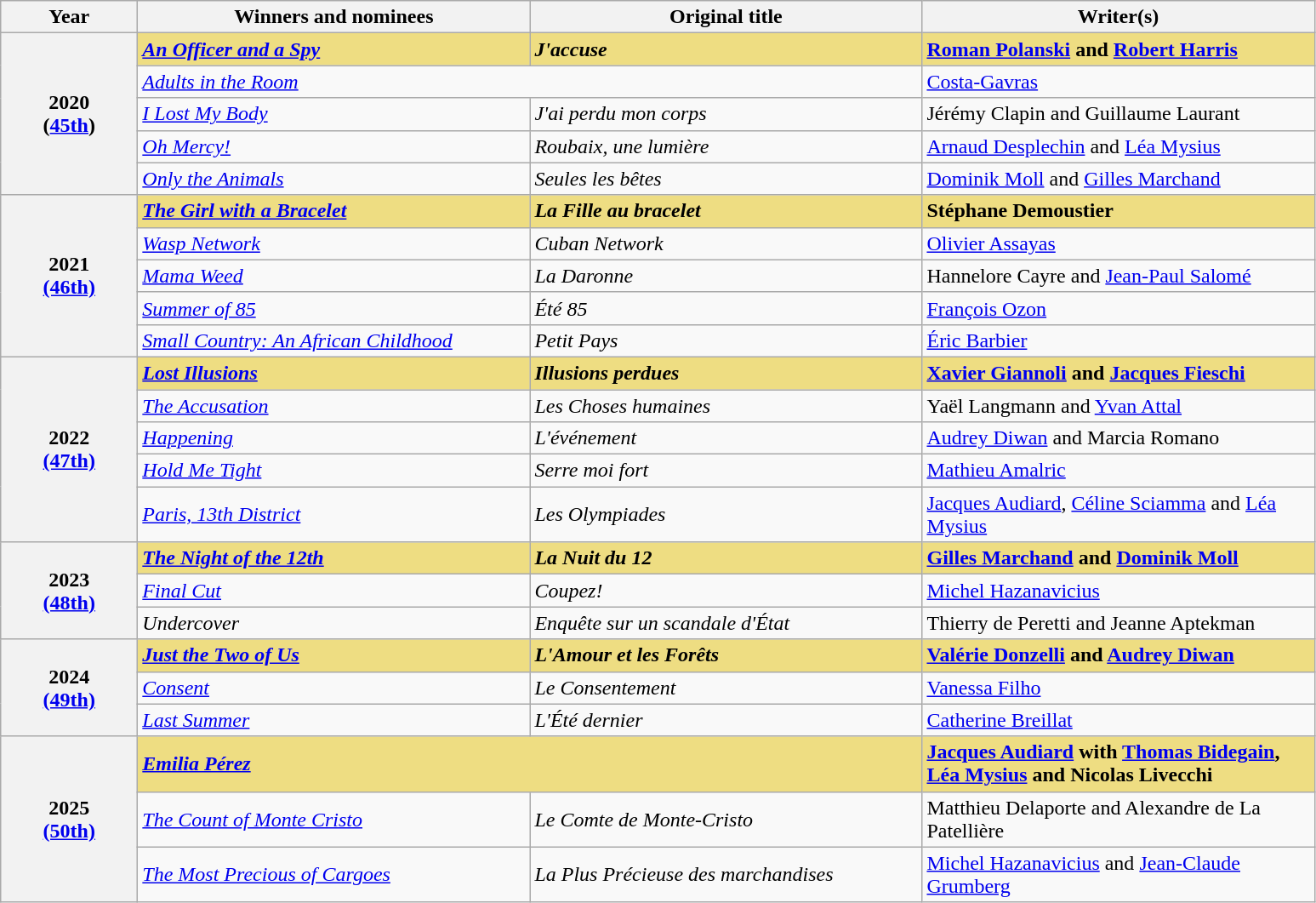<table class="wikitable">
<tr>
<th width="100">Year</th>
<th width="300">Winners and nominees</th>
<th width="300">Original title</th>
<th width="300">Writer(s)</th>
</tr>
<tr>
<th rowspan="5" style="text-align:center;">2020<br>(<a href='#'>45th</a>)</th>
<td style="background:#eedd82;"><em><a href='#'><strong>An Officer and a Spy</strong></a></em></td>
<td style="background:#eedd82;"><strong><em>J'accuse</em></strong></td>
<td style="background:#eedd82;"><strong><a href='#'>Roman Polanski</a> and <a href='#'>Robert Harris</a></strong></td>
</tr>
<tr>
<td colspan="2"><em><a href='#'>Adults in the Room</a></em></td>
<td><a href='#'>Costa-Gavras</a></td>
</tr>
<tr>
<td><em><a href='#'>I Lost My Body</a></em></td>
<td><em>J'ai perdu mon corps</em></td>
<td>Jérémy Clapin and Guillaume Laurant</td>
</tr>
<tr>
<td><em><a href='#'>Oh Mercy!</a></em></td>
<td><em>Roubaix, une lumière</em></td>
<td><a href='#'>Arnaud Desplechin</a> and <a href='#'>Léa Mysius</a></td>
</tr>
<tr>
<td><em><a href='#'>Only the Animals</a></em></td>
<td><em>Seules les bêtes</em></td>
<td><a href='#'>Dominik Moll</a> and <a href='#'>Gilles Marchand</a></td>
</tr>
<tr>
<th rowspan="5" style="text-align:center;">2021<br><a href='#'>(46th)</a><br></th>
<td style="background:#eedd82;"><strong><em><a href='#'>The Girl with a Bracelet</a></em></strong></td>
<td style="background:#eedd82;"><strong><em>La Fille au bracelet</em></strong></td>
<td style="background:#eedd82;"><strong>Stéphane Demoustier</strong></td>
</tr>
<tr>
<td><em><a href='#'>Wasp Network</a></em></td>
<td><em>Cuban Network</em></td>
<td><a href='#'>Olivier Assayas</a></td>
</tr>
<tr>
<td><em><a href='#'>Mama Weed</a></em></td>
<td><em>La Daronne</em></td>
<td>Hannelore Cayre and <a href='#'>Jean-Paul Salomé</a></td>
</tr>
<tr>
<td><em><a href='#'>Summer of 85</a></em></td>
<td><em>Été 85</em></td>
<td><a href='#'>François Ozon</a></td>
</tr>
<tr>
<td><em><a href='#'>Small Country: An African Childhood</a></em></td>
<td><em>Petit Pays</em></td>
<td><a href='#'>Éric Barbier</a></td>
</tr>
<tr>
<th rowspan="5" style="text-align:center;">2022<br><a href='#'>(47th)</a></th>
<td style="background:#eedd82;"><em><a href='#'><strong>Lost Illusions</strong></a></em></td>
<td style="background:#eedd82;"><strong><em>Illusions perdues</em></strong></td>
<td style="background:#eedd82;"><strong><a href='#'>Xavier Giannoli</a> and <a href='#'>Jacques Fieschi</a></strong></td>
</tr>
<tr>
<td><em><a href='#'>The Accusation</a></em></td>
<td><em>Les Choses humaines</em></td>
<td>Yaël Langmann and <a href='#'>Yvan Attal</a></td>
</tr>
<tr>
<td><em><a href='#'>Happening</a></em></td>
<td><em>L'événement</em></td>
<td><a href='#'>Audrey Diwan</a> and Marcia Romano</td>
</tr>
<tr>
<td><em><a href='#'>Hold Me Tight</a></em></td>
<td><em>Serre moi fort</em></td>
<td><a href='#'>Mathieu Amalric</a></td>
</tr>
<tr>
<td><em><a href='#'>Paris, 13th District</a></em></td>
<td><em>Les Olympiades</em></td>
<td><a href='#'>Jacques Audiard</a>, <a href='#'>Céline Sciamma</a> and <a href='#'>Léa Mysius</a></td>
</tr>
<tr>
<th rowspan="3" style="text-align:center;">2023<br><a href='#'>(48th)</a></th>
<td style="background:#eedd82;"><strong><em><a href='#'>The Night of the 12th</a></em></strong></td>
<td style="background:#eedd82;"><strong><em>La Nuit du 12</em></strong></td>
<td style="background:#eedd82;"><strong><a href='#'>Gilles Marchand</a> and <a href='#'>Dominik Moll</a></strong></td>
</tr>
<tr>
<td><em><a href='#'>Final Cut</a></em></td>
<td><em>Coupez!</em></td>
<td><a href='#'>Michel Hazanavicius</a></td>
</tr>
<tr>
<td><em>Undercover</em></td>
<td><em>Enquête sur un scandale d'État</em></td>
<td>Thierry de Peretti and Jeanne Aptekman</td>
</tr>
<tr>
<th rowspan="3">2024<br><a href='#'>(49th)</a></th>
<td style="background:#eedd82;"><em><a href='#'><strong>Just the Two of Us</strong></a></em></td>
<td style="background:#eedd82;"><strong><em>L'Amour et les Forêts</em></strong></td>
<td style="background:#eedd82;"><strong><a href='#'>Valérie Donzelli</a> and <a href='#'>Audrey Diwan</a></strong></td>
</tr>
<tr>
<td><em><a href='#'>Consent</a></em></td>
<td><em>Le Consentement</em></td>
<td><a href='#'>Vanessa Filho</a></td>
</tr>
<tr>
<td><em><a href='#'>Last Summer</a></em></td>
<td><em>L'Été dernier</em></td>
<td><a href='#'>Catherine Breillat</a></td>
</tr>
<tr>
<th rowspan="3">2025<br><a href='#'>(50th)</a></th>
<td colspan="2" style="background:#eedd82;"><strong><em><a href='#'>Emilia Pérez</a></em></strong></td>
<td style="background:#eedd82;"><strong><a href='#'>Jacques Audiard</a> with <a href='#'>Thomas Bidegain</a>, <a href='#'>Léa Mysius</a> and Nicolas Livecchi</strong></td>
</tr>
<tr>
<td><em><a href='#'>The Count of Monte Cristo</a></em></td>
<td><em>Le Comte de Monte-Cristo</em></td>
<td>Matthieu Delaporte and Alexandre de La Patellière</td>
</tr>
<tr>
<td><em><a href='#'>The Most Precious of Cargoes</a></em></td>
<td><em>La Plus Précieuse des marchandises</em></td>
<td><a href='#'>Michel Hazanavicius</a> and <a href='#'>Jean-Claude Grumberg</a></td>
</tr>
</table>
